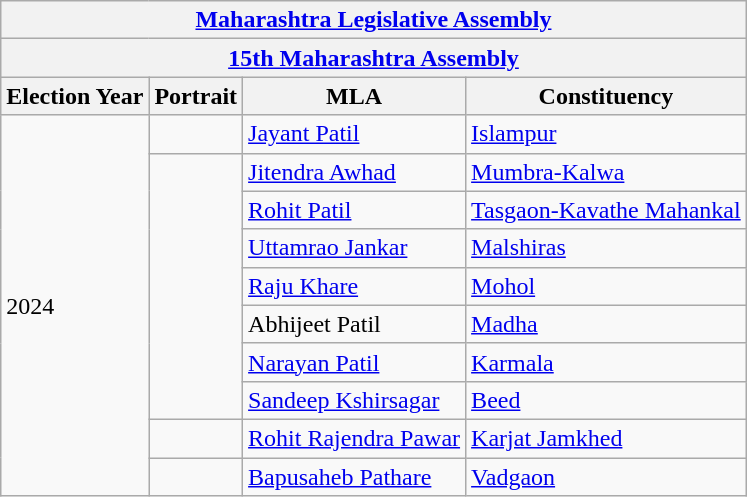<table class="wikitable">
<tr>
<th colspan="4"><a href='#'>Maharashtra Legislative Assembly</a></th>
</tr>
<tr>
<th colspan="4"><a href='#'>15th Maharashtra Assembly</a></th>
</tr>
<tr>
<th>Election Year</th>
<th>Portrait</th>
<th>MLA</th>
<th>Constituency</th>
</tr>
<tr>
<td rowspan="10">2024</td>
<td></td>
<td><a href='#'>Jayant Patil</a></td>
<td><a href='#'>Islampur</a></td>
</tr>
<tr>
<td rowspan="7"></td>
<td><a href='#'>Jitendra Awhad</a></td>
<td><a href='#'>Mumbra-Kalwa</a></td>
</tr>
<tr>
<td><a href='#'>Rohit Patil</a></td>
<td><a href='#'>Tasgaon-Kavathe Mahankal</a></td>
</tr>
<tr>
<td><a href='#'>Uttamrao Jankar</a></td>
<td><a href='#'>Malshiras</a></td>
</tr>
<tr>
<td><a href='#'>Raju Khare</a></td>
<td><a href='#'>Mohol</a></td>
</tr>
<tr>
<td>Abhijeet Patil</td>
<td><a href='#'>Madha</a></td>
</tr>
<tr>
<td><a href='#'>Narayan Patil</a></td>
<td><a href='#'>Karmala</a></td>
</tr>
<tr>
<td><a href='#'>Sandeep Kshirsagar</a></td>
<td><a href='#'>Beed</a></td>
</tr>
<tr>
<td></td>
<td><a href='#'>Rohit Rajendra Pawar</a></td>
<td><a href='#'>Karjat Jamkhed</a></td>
</tr>
<tr>
<td></td>
<td><a href='#'>Bapusaheb Pathare</a></td>
<td><a href='#'>Vadgaon</a></td>
</tr>
</table>
